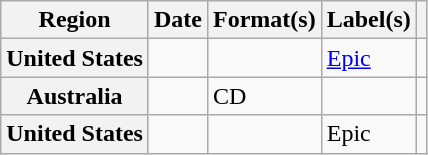<table class="wikitable plainrowheaders" style="text-align:left">
<tr>
<th scope="col">Region</th>
<th scope="col">Date</th>
<th scope="col">Format(s)</th>
<th scope="col">Label(s)</th>
<th scope="col"></th>
</tr>
<tr>
<th scope="row">United States</th>
<td></td>
<td></td>
<td><a href='#'>Epic</a></td>
<td></td>
</tr>
<tr>
<th scope="row">Australia</th>
<td></td>
<td>CD</td>
<td></td>
<td></td>
</tr>
<tr>
<th scope="row">United States</th>
<td></td>
<td></td>
<td>Epic</td>
<td></td>
</tr>
</table>
